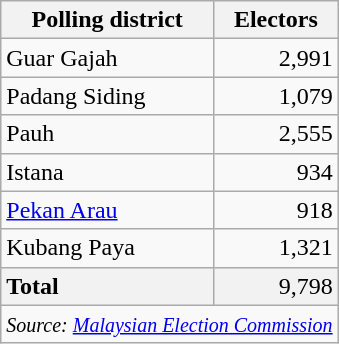<table class="wikitable sortable">
<tr>
<th>Polling district</th>
<th>Electors</th>
</tr>
<tr>
<td>Guar Gajah</td>
<td align="right">2,991</td>
</tr>
<tr>
<td>Padang Siding</td>
<td align="right">1,079</td>
</tr>
<tr>
<td>Pauh</td>
<td align="right">2,555</td>
</tr>
<tr>
<td>Istana</td>
<td align="right">934</td>
</tr>
<tr>
<td><a href='#'>Pekan Arau</a></td>
<td align="right">918</td>
</tr>
<tr>
<td>Kubang Paya</td>
<td align="right">1,321</td>
</tr>
<tr>
<td style="background: #f2f2f2"><strong>Total</strong></td>
<td style="background: #f2f2f2" align="right">9,798</td>
</tr>
<tr>
<td colspan="2"  align="right"><small><em>Source: <a href='#'>Malaysian Election Commission</a></em></small></td>
</tr>
</table>
